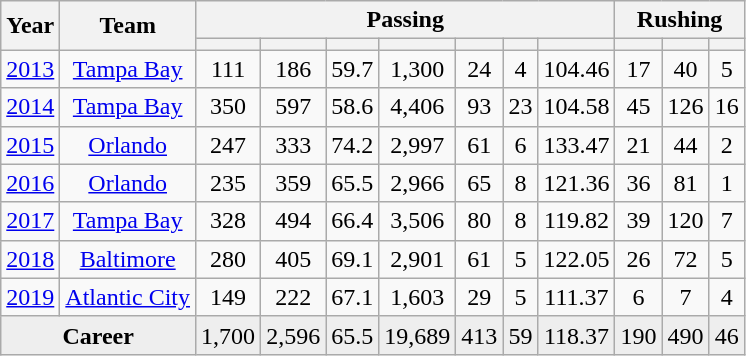<table class="wikitable sortable" style="text-align:center">
<tr>
<th rowspan=2>Year</th>
<th rowspan=2>Team</th>
<th colspan=7>Passing</th>
<th colspan=3>Rushing</th>
</tr>
<tr>
<th></th>
<th></th>
<th></th>
<th></th>
<th></th>
<th></th>
<th></th>
<th></th>
<th></th>
<th></th>
</tr>
<tr>
<td><a href='#'>2013</a></td>
<td><a href='#'>Tampa Bay</a></td>
<td>111</td>
<td>186</td>
<td>59.7</td>
<td>1,300</td>
<td>24</td>
<td>4</td>
<td>104.46</td>
<td>17</td>
<td>40</td>
<td>5</td>
</tr>
<tr>
<td><a href='#'>2014</a></td>
<td><a href='#'>Tampa Bay</a></td>
<td>350</td>
<td>597</td>
<td>58.6</td>
<td>4,406</td>
<td>93</td>
<td>23</td>
<td>104.58</td>
<td>45</td>
<td>126</td>
<td>16</td>
</tr>
<tr>
<td><a href='#'>2015</a></td>
<td><a href='#'>Orlando</a></td>
<td>247</td>
<td>333</td>
<td>74.2</td>
<td>2,997</td>
<td>61</td>
<td>6</td>
<td>133.47</td>
<td>21</td>
<td>44</td>
<td>2</td>
</tr>
<tr>
<td><a href='#'>2016</a></td>
<td><a href='#'>Orlando</a></td>
<td>235</td>
<td>359</td>
<td>65.5</td>
<td>2,966</td>
<td>65</td>
<td>8</td>
<td>121.36</td>
<td>36</td>
<td>81</td>
<td>1</td>
</tr>
<tr>
<td><a href='#'>2017</a></td>
<td><a href='#'>Tampa Bay</a></td>
<td>328</td>
<td>494</td>
<td>66.4</td>
<td>3,506</td>
<td>80</td>
<td>8</td>
<td>119.82</td>
<td>39</td>
<td>120</td>
<td>7</td>
</tr>
<tr>
<td><a href='#'>2018</a></td>
<td><a href='#'>Baltimore</a></td>
<td>280</td>
<td>405</td>
<td>69.1</td>
<td>2,901</td>
<td>61</td>
<td>5</td>
<td>122.05</td>
<td>26</td>
<td>72</td>
<td>5</td>
</tr>
<tr>
<td><a href='#'>2019</a></td>
<td><a href='#'>Atlantic City</a></td>
<td>149</td>
<td>222</td>
<td>67.1</td>
<td>1,603</td>
<td>29</td>
<td>5</td>
<td>111.37</td>
<td>6</td>
<td>7</td>
<td>4</td>
</tr>
<tr class="sortbottom" style="background:#eee;">
<td colspan=2><strong>Career</strong></td>
<td>1,700</td>
<td>2,596</td>
<td>65.5</td>
<td>19,689</td>
<td>413</td>
<td>59</td>
<td>118.37</td>
<td>190</td>
<td>490</td>
<td>46</td>
</tr>
</table>
